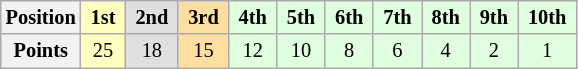<table class="wikitable" style="font-size:85%; text-align:center;">
<tr>
<th>Position</th>
<td style="background:#FFFFBF;"> <strong>1st</strong> </td>
<td style="background:#DFDFDF;"> <strong>2nd</strong> </td>
<td style="background:#FFDF9F;"> <strong>3rd</strong> </td>
<td style="background:#DFFFDF;"> <strong>4th</strong> </td>
<td style="background:#DFFFDF;"> <strong>5th</strong> </td>
<td style="background:#DFFFDF;"> <strong>6th</strong> </td>
<td style="background:#DFFFDF;"> <strong>7th</strong> </td>
<td style="background:#DFFFDF;"> <strong>8th</strong> </td>
<td style="background:#DFFFDF;"> <strong>9th</strong> </td>
<td style="background:#DFFFDF;"> <strong>10th</strong> </td>
</tr>
<tr>
<th>Points</th>
<td style="background:#FFFFBF;">25</td>
<td style="background:#DFDFDF;">18</td>
<td style="background:#FFDF9F;">15</td>
<td style="background:#DFFFDF;">12</td>
<td style="background:#DFFFDF;">10</td>
<td style="background:#DFFFDF;">8</td>
<td style="background:#DFFFDF;">6</td>
<td style="background:#DFFFDF;">4</td>
<td style="background:#DFFFDF;">2</td>
<td style="background:#DFFFDF;">1</td>
</tr>
</table>
